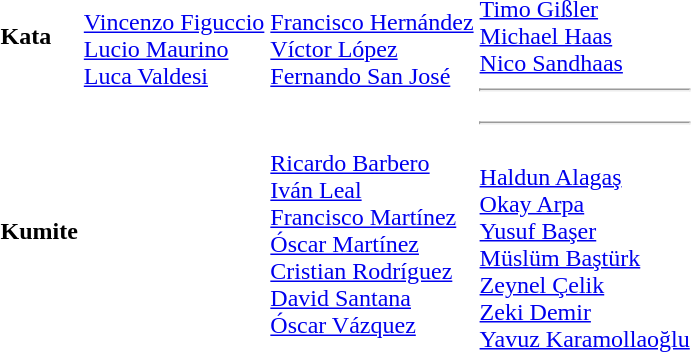<table>
<tr>
<td><strong>Kata</strong></td>
<td><br><a href='#'>Vincenzo Figuccio</a><br><a href='#'>Lucio Maurino</a><br><a href='#'>Luca Valdesi</a></td>
<td><br><a href='#'>Francisco Hernández</a><br><a href='#'>Víctor López</a><br><a href='#'>Fernando San José</a></td>
<td><br><a href='#'>Timo Gißler</a><br><a href='#'>Michael Haas</a><br><a href='#'>Nico Sandhaas</a><hr></td>
</tr>
<tr>
<td><strong>Kumite</strong></td>
<td></td>
<td><br><a href='#'>Ricardo Barbero</a><br><a href='#'>Iván Leal</a><br><a href='#'>Francisco Martínez</a><br><a href='#'>Óscar Martínez</a><br><a href='#'>Cristian Rodríguez</a><br><a href='#'>David Santana</a><br><a href='#'>Óscar Vázquez</a></td>
<td><hr><br><a href='#'>Haldun Alagaş</a><br><a href='#'>Okay Arpa</a><br><a href='#'>Yusuf Başer</a><br><a href='#'>Müslüm Baştürk</a><br><a href='#'>Zeynel Çelik</a><br><a href='#'>Zeki Demir</a><br><a href='#'>Yavuz Karamollaoğlu</a></td>
</tr>
</table>
